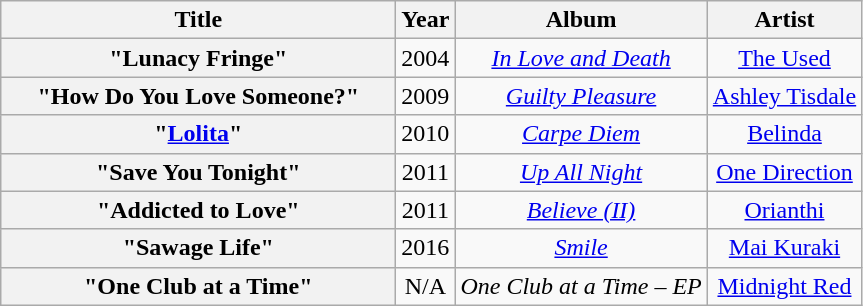<table class="wikitable plainrowheaders" style="text-align:center;">
<tr>
<th scope="col" style="width:16em;">Title</th>
<th scope="col">Year</th>
<th scope="col">Album</th>
<th scope="col">Artist</th>
</tr>
<tr>
<th scope="row">"Lunacy Fringe"</th>
<td>2004</td>
<td><em><a href='#'>In Love and Death</a></em></td>
<td><a href='#'>The Used</a></td>
</tr>
<tr>
<th scope="row">"How Do You Love Someone?"</th>
<td>2009</td>
<td><em><a href='#'>Guilty Pleasure</a></em></td>
<td><a href='#'>Ashley Tisdale</a></td>
</tr>
<tr>
<th scope="row">"<a href='#'>Lolita</a>"</th>
<td>2010</td>
<td><em><a href='#'>Carpe Diem</a></em></td>
<td><a href='#'>Belinda</a></td>
</tr>
<tr>
<th scope="row">"Save You Tonight"</th>
<td>2011</td>
<td><em><a href='#'>Up All Night</a></em></td>
<td><a href='#'>One Direction</a></td>
</tr>
<tr>
<th scope="row">"Addicted to Love"</th>
<td>2011</td>
<td><em><a href='#'>Believe (II)</a></em></td>
<td><a href='#'>Orianthi</a></td>
</tr>
<tr>
<th scope="row">"Sawage Life"</th>
<td>2016</td>
<td><em><a href='#'>Smile</a></em></td>
<td><a href='#'>Mai Kuraki</a></td>
</tr>
<tr>
<th scope="row">"One Club at a Time"</th>
<td>N/A</td>
<td><em>One Club at a Time – EP</em></td>
<td><a href='#'>Midnight Red</a></td>
</tr>
</table>
